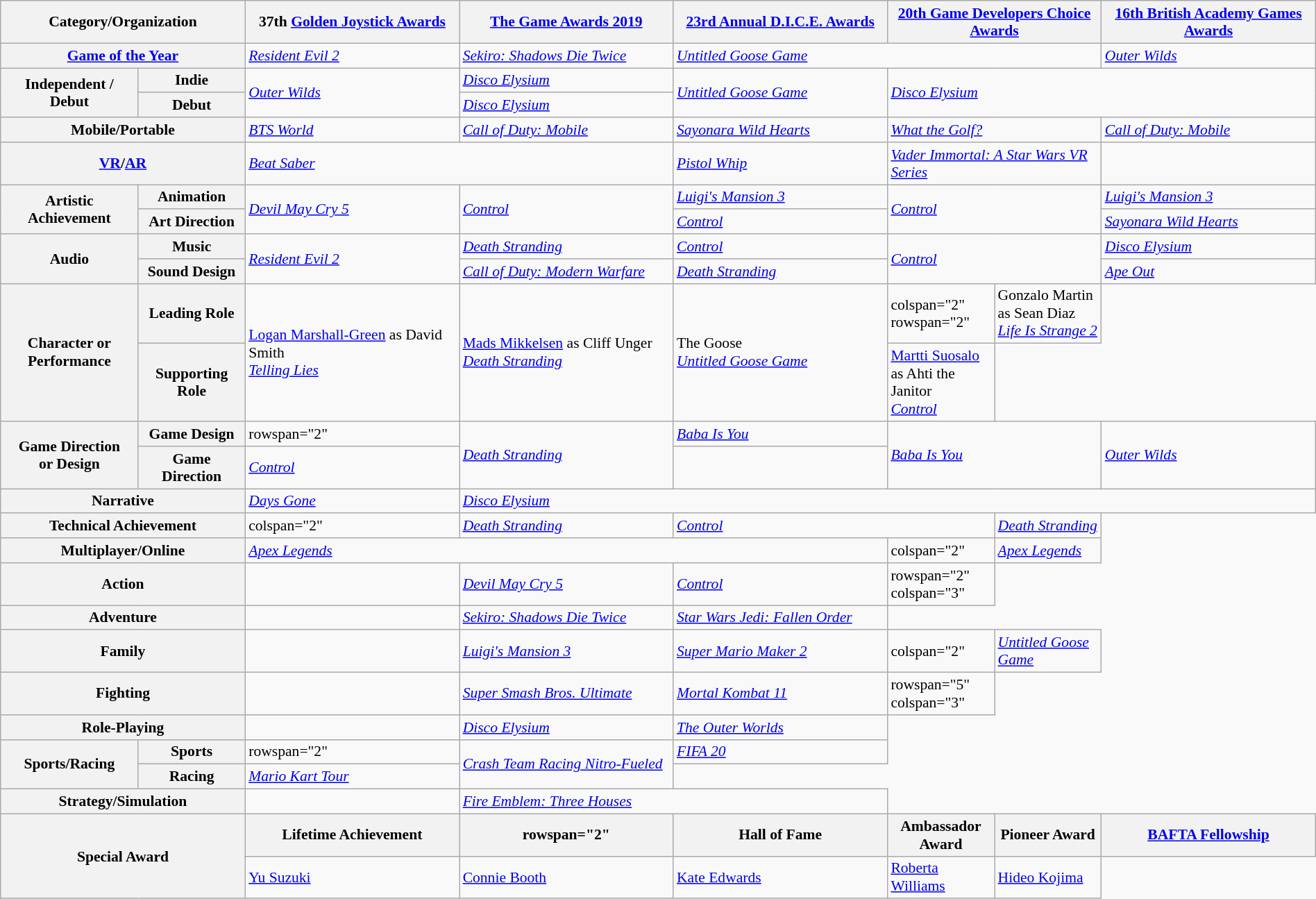<table class="wikitable" style="border:none; margin:0; width:100%; font-size: 90%;">
<tr>
<th colspan="2" style="width:16%;">Category/Organization</th>
<th style="width:14%;">37th <a href='#'>Golden Joystick Awards</a><br></th>
<th style="width:14%;"><a href='#'>The Game Awards 2019</a><br></th>
<th style="width:14%;"><a href='#'>23rd Annual D.I.C.E. Awards</a><br></th>
<th colspan="2" style="width:14%;"><a href='#'>20th Game Developers Choice Awards</a><br></th>
<th style="width:14%;"><a href='#'>16th British Academy Games Awards</a><br></th>
</tr>
<tr>
<th scope="row" colspan="2"><a href='#'>Game of the Year</a></th>
<td><em><a href='#'>Resident Evil 2</a></em></td>
<td><em><a href='#'>Sekiro: Shadows Die Twice</a></em></td>
<td colspan="3"><em><a href='#'>Untitled Goose Game</a></em></td>
<td><em><a href='#'>Outer Wilds</a></em></td>
</tr>
<tr>
<th scope="row"  rowspan="2" style="width:9%;">Independent / Debut</th>
<th>Indie</th>
<td rowspan="2"><em><a href='#'>Outer Wilds</a></em></td>
<td><em><a href='#'>Disco Elysium</a></em></td>
<td rowspan="2"><em><a href='#'>Untitled Goose Game</a></em></td>
<td rowspan="2" colspan="3"><em><a href='#'>Disco Elysium</a></em></td>
</tr>
<tr>
<th scope="row">Debut</th>
<td><em><a href='#'>Disco Elysium</a></em></td>
</tr>
<tr>
<th scope="row" colspan="2">Mobile/Portable</th>
<td><em><a href='#'>BTS World</a></em></td>
<td><em><a href='#'>Call of Duty: Mobile</a></em></td>
<td><em><a href='#'>Sayonara Wild Hearts</a></em></td>
<td colspan="2"><a href='#'><em>What the Golf?</em></a></td>
<td><em><a href='#'>Call of Duty: Mobile</a></em></td>
</tr>
<tr>
<th scope="row" colspan="2"><a href='#'>VR</a>/<a href='#'>AR</a></th>
<td colspan="2"><em><a href='#'>Beat Saber</a></em></td>
<td><em><a href='#'>Pistol Whip</a></em></td>
<td colspan="2"><em><a href='#'>Vader Immortal: A Star Wars VR Series</a></em></td>
<td></td>
</tr>
<tr>
<th scope="row" rowspan="2" style="width:9%;">Artistic Achievement</th>
<th>Animation</th>
<td rowspan="2"><em><a href='#'>Devil May Cry 5</a></em></td>
<td rowspan="2"><em><a href='#'>Control</a></em></td>
<td><em><a href='#'>Luigi's Mansion 3</a></em></td>
<td rowspan="2" colspan="2"><em><a href='#'>Control</a></em></td>
<td><em><a href='#'>Luigi's Mansion 3</a></em></td>
</tr>
<tr>
<th scope="row">Art Direction</th>
<td><em><a href='#'>Control</a></em></td>
<td><em><a href='#'>Sayonara Wild Hearts</a></em></td>
</tr>
<tr>
<th scope="row" rowspan="2" style="width:9%;">Audio</th>
<th>Music</th>
<td rowspan="2"><em><a href='#'>Resident Evil 2</a></em></td>
<td><em><a href='#'>Death Stranding</a></em></td>
<td><em><a href='#'>Control</a></em></td>
<td rowspan="2" colspan="2"><em><a href='#'>Control</a></em></td>
<td><em><a href='#'>Disco Elysium</a></em></td>
</tr>
<tr>
<th scope="row">Sound Design</th>
<td><em><a href='#'>Call of Duty: Modern Warfare</a></em></td>
<td><em><a href='#'>Death Stranding</a></em></td>
<td><em><a href='#'>Ape Out</a></em></td>
</tr>
<tr>
<th scope="row" rowspan="2">Character or Performance</th>
<th>Leading Role</th>
<td rowspan="2"><a href='#'>Logan Marshall-Green</a> as David Smith<br><em><a href='#'>Telling Lies</a></em></td>
<td rowspan="2"><a href='#'>Mads Mikkelsen</a> as Cliff Unger<br><em><a href='#'>Death Stranding</a></em></td>
<td rowspan="2">The Goose<br><em><a href='#'>Untitled Goose Game</a></em></td>
<td>colspan="2" rowspan="2" </td>
<td>Gonzalo Martin as Sean Diaz<br><em><a href='#'>Life Is Strange 2</a></em></td>
</tr>
<tr>
<th scope="row">Supporting Role</th>
<td><a href='#'>Martti Suosalo</a> as Ahti the Janitor<br><em><a href='#'>Control</a></em></td>
</tr>
<tr>
<th scope="row" rowspan="2">Game Direction<br>or Design</th>
<th>Game Design</th>
<td>rowspan="2" </td>
<td rowspan="2"><em><a href='#'>Death Stranding</a></em></td>
<td><em><a href='#'>Baba Is You</a></em></td>
<td rowspan="2" colspan="2"><em><a href='#'>Baba Is You</a></em></td>
<td rowspan="2"><em><a href='#'>Outer Wilds</a></em></td>
</tr>
<tr>
<th scope="row">Game Direction</th>
<td><em><a href='#'>Control</a></em></td>
</tr>
<tr>
<th scope="row" colspan="2">Narrative</th>
<td><em><a href='#'>Days Gone</a></em></td>
<td colspan="5"><em><a href='#'>Disco Elysium</a></em></td>
</tr>
<tr>
<th scope="row" colspan="2">Technical Achievement</th>
<td>colspan="2" </td>
<td><em><a href='#'>Death Stranding</a></em></td>
<td colspan="2"><em><a href='#'>Control</a></em></td>
<td><em><a href='#'>Death Stranding</a></em></td>
</tr>
<tr>
<th scope="row" colspan="2">Multiplayer/Online</th>
<td colspan="3"><em><a href='#'>Apex Legends</a></em></td>
<td>colspan="2"  </td>
<td><em><a href='#'>Apex Legends</a></em></td>
</tr>
<tr>
<th scope="row" colspan="2">Action</th>
<td></td>
<td><em><a href='#'>Devil May Cry 5</a></em></td>
<td><em><a href='#'>Control</a></em></td>
<td>rowspan="2" colspan="3" </td>
</tr>
<tr>
<th scope="row" colspan="2">Adventure</th>
<td></td>
<td><em><a href='#'>Sekiro: Shadows Die Twice</a></em></td>
<td><em><a href='#'>Star Wars Jedi: Fallen Order</a></em></td>
</tr>
<tr>
<th scope="row" colspan="2">Family</th>
<td></td>
<td><em><a href='#'>Luigi's Mansion 3</a></em></td>
<td><em><a href='#'>Super Mario Maker 2</a></em></td>
<td>colspan="2" </td>
<td><em><a href='#'>Untitled Goose Game</a></em></td>
</tr>
<tr>
<th scope="row" colspan="2">Fighting</th>
<td></td>
<td><em><a href='#'>Super Smash Bros. Ultimate</a></em></td>
<td><em><a href='#'>Mortal Kombat 11</a></em></td>
<td>rowspan="5" colspan="3" </td>
</tr>
<tr>
<th scope="row" colspan="2">Role-Playing</th>
<td></td>
<td><em><a href='#'>Disco Elysium</a></em></td>
<td><em><a href='#'>The Outer Worlds</a></em></td>
</tr>
<tr>
<th scope="row" rowspan="2">Sports/Racing</th>
<th>Sports</th>
<td>rowspan="2" </td>
<td rowspan="2"><em><a href='#'>Crash Team Racing Nitro-Fueled</a></em></td>
<td><em><a href='#'>FIFA 20</a></em></td>
</tr>
<tr>
<th>Racing</th>
<td><em><a href='#'>Mario Kart Tour</a></em></td>
</tr>
<tr>
<th scope="row" colspan="2">Strategy/Simulation</th>
<td></td>
<td colspan="2"><em><a href='#'>Fire Emblem: Three Houses</a></em></td>
</tr>
<tr>
<th scope="row" rowspan="2" colspan="2">Special Award</th>
<th>Lifetime Achievement</th>
<th>rowspan="2" </th>
<th width="7%;">Hall of Fame</th>
<th width="7%;">Ambassador Award</th>
<th>Pioneer Award</th>
<th><a href='#'>BAFTA Fellowship</a></th>
</tr>
<tr>
<td><a href='#'>Yu Suzuki</a></td>
<td><a href='#'>Connie Booth</a></td>
<td><a href='#'>Kate Edwards</a></td>
<td><a href='#'>Roberta Williams</a></td>
<td><a href='#'>Hideo Kojima</a></td>
</tr>
</table>
